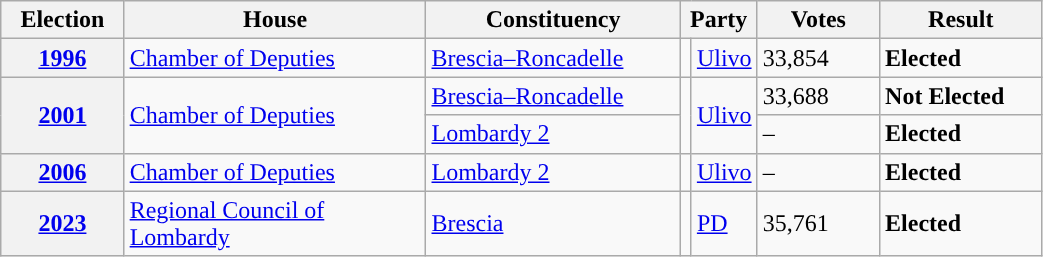<table class=wikitable style="width:55%; border:1px #AAAAFF solid">
<tr>
<th width=12%>Election</th>
<th width=30%>House</th>
<th width=25%>Constituency</th>
<th width=5% colspan="2">Party</th>
<th width=12%>Votes</th>
<th width=20%>Result</th>
</tr>
<tr>
<th><a href='#'>1996</a></th>
<td><a href='#'>Chamber of Deputies</a></td>
<td><a href='#'>Brescia–Roncadelle</a></td>
<td></td>
<td><a href='#'>Ulivo</a></td>
<td>33,854</td>
<td> <strong>Elected</strong></td>
</tr>
<tr>
<th rowspan=2><a href='#'>2001</a></th>
<td rowspan=2><a href='#'>Chamber of Deputies</a></td>
<td><a href='#'>Brescia–Roncadelle</a></td>
<td rowspan=2></td>
<td rowspan=2><a href='#'>Ulivo</a></td>
<td>33,688</td>
<td> <strong>Not Elected</strong></td>
</tr>
<tr>
<td><a href='#'>Lombardy 2</a></td>
<td>–</td>
<td> <strong>Elected</strong></td>
</tr>
<tr>
<th><a href='#'>2006</a></th>
<td><a href='#'>Chamber of Deputies</a></td>
<td><a href='#'>Lombardy 2</a></td>
<td></td>
<td><a href='#'>Ulivo</a></td>
<td>–</td>
<td> <strong>Elected</strong></td>
</tr>
<tr>
<th><a href='#'>2023</a></th>
<td><a href='#'>Regional Council of Lombardy</a></td>
<td><a href='#'>Brescia</a></td>
<td></td>
<td><a href='#'>PD</a></td>
<td>35,761</td>
<td> <strong>Elected</strong></td>
</tr>
</table>
